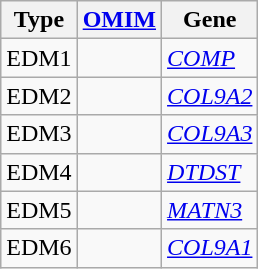<table class="wikitable">
<tr>
<th>Type</th>
<th><a href='#'>OMIM</a></th>
<th>Gene</th>
</tr>
<tr>
<td>EDM1</td>
<td></td>
<td><em><a href='#'>COMP</a></em></td>
</tr>
<tr>
<td>EDM2</td>
<td></td>
<td><em><a href='#'>COL9A2</a></em></td>
</tr>
<tr>
<td>EDM3</td>
<td></td>
<td><em><a href='#'>COL9A3</a></em></td>
</tr>
<tr>
<td>EDM4</td>
<td></td>
<td><em><a href='#'>DTDST</a></em></td>
</tr>
<tr>
<td>EDM5</td>
<td></td>
<td><em><a href='#'>MATN3</a></em></td>
</tr>
<tr>
<td>EDM6</td>
<td></td>
<td><em><a href='#'>COL9A1</a></em></td>
</tr>
</table>
